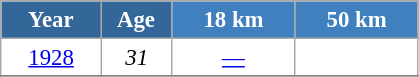<table class="wikitable" style="font-size:95%; text-align:center; border:grey solid 1px; border-collapse:collapse; background:#ffffff;">
<tr>
<th style="background-color:#369; color:white; width:60px;"> Year </th>
<th style="background-color:#369; color:white; width:40px;"> Age </th>
<th style="background-color:#4180be; color:white; width:75px;"> 18 km </th>
<th style="background-color:#4180be; color:white; width:75px;"> 50 km </th>
</tr>
<tr>
<td><a href='#'>1928</a></td>
<td><em>31</em></td>
<td><a href='#'>—</a></td>
<td><a href='#'></a></td>
</tr>
<tr>
</tr>
</table>
